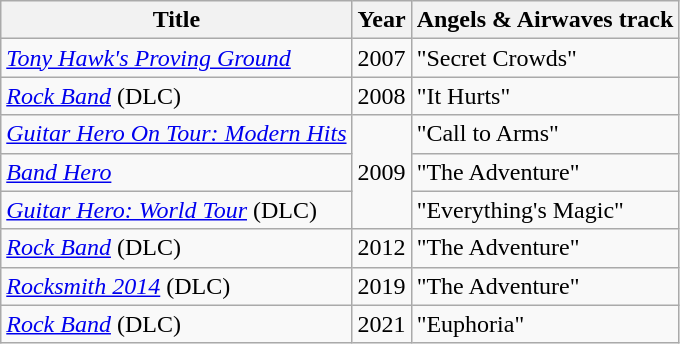<table class="wikitable">
<tr>
<th>Title</th>
<th>Year</th>
<th>Angels & Airwaves track</th>
</tr>
<tr>
<td><em><a href='#'>Tony Hawk's Proving Ground</a></em></td>
<td>2007</td>
<td>"Secret Crowds"</td>
</tr>
<tr>
<td><em><a href='#'>Rock Band</a></em> (DLC)</td>
<td>2008</td>
<td>"It Hurts"</td>
</tr>
<tr>
<td><em><a href='#'>Guitar Hero On Tour: Modern Hits</a></em></td>
<td rowspan="3">2009</td>
<td>"Call to Arms"</td>
</tr>
<tr>
<td><em><a href='#'>Band Hero</a></em></td>
<td>"The Adventure"</td>
</tr>
<tr>
<td><em><a href='#'>Guitar Hero: World Tour</a></em> (DLC)</td>
<td>"Everything's Magic"</td>
</tr>
<tr>
<td><em><a href='#'>Rock Band</a></em> (DLC)</td>
<td>2012</td>
<td>"The Adventure"</td>
</tr>
<tr>
<td><em><a href='#'>Rocksmith 2014</a></em> (DLC)</td>
<td>2019</td>
<td>"The Adventure"</td>
</tr>
<tr>
<td><em><a href='#'>Rock Band</a></em> (DLC)</td>
<td>2021</td>
<td>"Euphoria"</td>
</tr>
</table>
